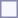<table style="border:1px solid #8888aa; background-color:#f7f8ff; padding:5px; font-size:95%; margin: 0px 12px 12px 0px;">
</table>
